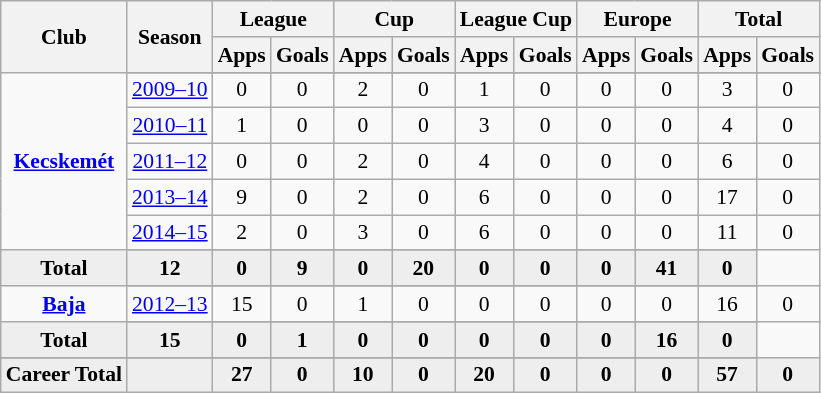<table class="wikitable" style="font-size:90%; text-align: center;">
<tr>
<th rowspan="2">Club</th>
<th rowspan="2">Season</th>
<th colspan="2">League</th>
<th colspan="2">Cup</th>
<th colspan="2">League Cup</th>
<th colspan="2">Europe</th>
<th colspan="2">Total</th>
</tr>
<tr>
<th>Apps</th>
<th>Goals</th>
<th>Apps</th>
<th>Goals</th>
<th>Apps</th>
<th>Goals</th>
<th>Apps</th>
<th>Goals</th>
<th>Apps</th>
<th>Goals</th>
</tr>
<tr ||-||-||-|->
<td rowspan="7" valign="center"><strong><a href='#'>Kecskemét</a></strong></td>
</tr>
<tr>
<td><a href='#'>2009–10</a></td>
<td>0</td>
<td>0</td>
<td>2</td>
<td>0</td>
<td>1</td>
<td>0</td>
<td>0</td>
<td>0</td>
<td>3</td>
<td>0</td>
</tr>
<tr>
<td><a href='#'>2010–11</a></td>
<td>1</td>
<td>0</td>
<td>0</td>
<td>0</td>
<td>3</td>
<td>0</td>
<td>0</td>
<td>0</td>
<td>4</td>
<td>0</td>
</tr>
<tr>
<td><a href='#'>2011–12</a></td>
<td>0</td>
<td>0</td>
<td>2</td>
<td>0</td>
<td>4</td>
<td>0</td>
<td>0</td>
<td>0</td>
<td>6</td>
<td>0</td>
</tr>
<tr>
<td><a href='#'>2013–14</a></td>
<td>9</td>
<td>0</td>
<td>2</td>
<td>0</td>
<td>6</td>
<td>0</td>
<td>0</td>
<td>0</td>
<td>17</td>
<td>0</td>
</tr>
<tr>
<td><a href='#'>2014–15</a></td>
<td>2</td>
<td>0</td>
<td>3</td>
<td>0</td>
<td>6</td>
<td>0</td>
<td>0</td>
<td>0</td>
<td>11</td>
<td>0</td>
</tr>
<tr>
</tr>
<tr style="font-weight:bold; background-color:#eeeeee;">
<td>Total</td>
<td>12</td>
<td>0</td>
<td>9</td>
<td>0</td>
<td>20</td>
<td>0</td>
<td>0</td>
<td>0</td>
<td>41</td>
<td>0</td>
</tr>
<tr>
<td rowspan="3" valign="center"><strong><a href='#'>Baja</a></strong></td>
</tr>
<tr>
<td><a href='#'>2012–13</a></td>
<td>15</td>
<td>0</td>
<td>1</td>
<td>0</td>
<td>0</td>
<td>0</td>
<td>0</td>
<td>0</td>
<td>16</td>
<td>0</td>
</tr>
<tr>
</tr>
<tr style="font-weight:bold; background-color:#eeeeee;">
<td>Total</td>
<td>15</td>
<td>0</td>
<td>1</td>
<td>0</td>
<td>0</td>
<td>0</td>
<td>0</td>
<td>0</td>
<td>16</td>
<td>0</td>
</tr>
<tr>
</tr>
<tr style="font-weight:bold; background-color:#eeeeee;">
<td rowspan="2" valign="top"><strong>Career Total</strong></td>
<td></td>
<td><strong>27</strong></td>
<td><strong>0</strong></td>
<td><strong>10</strong></td>
<td><strong>0</strong></td>
<td><strong>20</strong></td>
<td><strong>0</strong></td>
<td><strong>0</strong></td>
<td><strong>0</strong></td>
<td><strong>57</strong></td>
<td><strong>0</strong></td>
</tr>
</table>
